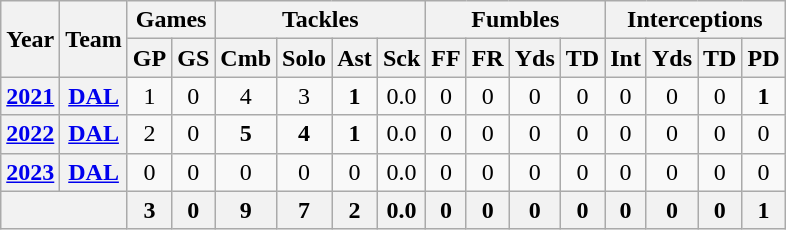<table class= "wikitable" style="text-align:center;">
<tr>
<th rowspan="2">Year</th>
<th rowspan="2">Team</th>
<th colspan="2">Games</th>
<th colspan="4">Tackles</th>
<th colspan="4">Fumbles</th>
<th colspan="4">Interceptions</th>
</tr>
<tr>
<th>GP</th>
<th>GS</th>
<th>Cmb</th>
<th>Solo</th>
<th>Ast</th>
<th>Sck</th>
<th>FF</th>
<th>FR</th>
<th>Yds</th>
<th>TD</th>
<th>Int</th>
<th>Yds</th>
<th>TD</th>
<th>PD</th>
</tr>
<tr>
<th><a href='#'>2021</a></th>
<th><a href='#'>DAL</a></th>
<td>1</td>
<td>0</td>
<td>4</td>
<td>3</td>
<td><strong>1</strong></td>
<td>0.0</td>
<td>0</td>
<td>0</td>
<td>0</td>
<td>0</td>
<td>0</td>
<td>0</td>
<td>0</td>
<td><strong>1</strong></td>
</tr>
<tr>
<th><a href='#'>2022</a></th>
<th><a href='#'>DAL</a></th>
<td>2</td>
<td>0</td>
<td><strong>5</strong></td>
<td><strong>4</strong></td>
<td><strong>1</strong></td>
<td>0.0</td>
<td>0</td>
<td>0</td>
<td>0</td>
<td>0</td>
<td>0</td>
<td>0</td>
<td>0</td>
<td>0</td>
</tr>
<tr>
<th><a href='#'>2023</a></th>
<th><a href='#'>DAL</a></th>
<td>0</td>
<td>0</td>
<td>0</td>
<td>0</td>
<td>0</td>
<td>0.0</td>
<td>0</td>
<td>0</td>
<td>0</td>
<td>0</td>
<td>0</td>
<td>0</td>
<td>0</td>
<td>0</td>
</tr>
<tr>
<th colspan="2"></th>
<th>3</th>
<th>0</th>
<th>9</th>
<th>7</th>
<th>2</th>
<th>0.0</th>
<th>0</th>
<th>0</th>
<th>0</th>
<th>0</th>
<th>0</th>
<th>0</th>
<th>0</th>
<th>1</th>
</tr>
</table>
